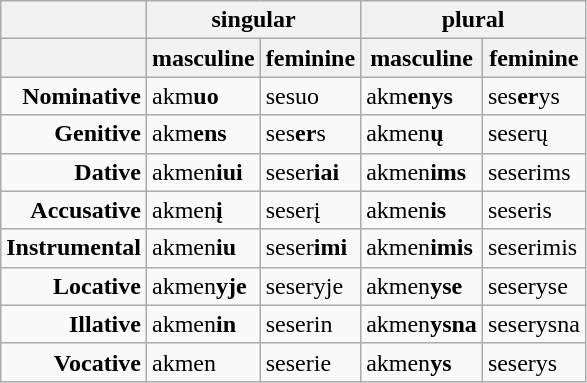<table class="wikitable">
<tr>
<th> </th>
<th colspan=2>singular</th>
<th colspan=2>plural</th>
</tr>
<tr>
<th> </th>
<th>masculine</th>
<th>feminine</th>
<th>masculine</th>
<th>feminine</th>
</tr>
<tr>
<td align="right"><strong>Nominative</strong></td>
<td>akm<strong>uo</strong></td>
<td>sesuo</td>
<td>akm<strong>enys</strong></td>
<td>ses<strong>er</strong>ys</td>
</tr>
<tr>
<td align="right"><strong>Genitive</strong></td>
<td>akm<strong>ens</strong></td>
<td>ses<strong>er</strong>s</td>
<td>akmen<strong>ų</strong></td>
<td>seserų</td>
</tr>
<tr>
<td align="right"><strong>Dative</strong></td>
<td>akmen<strong>iui</strong></td>
<td>seser<strong>iai</strong></td>
<td>akmen<strong>ims</strong></td>
<td>seserims</td>
</tr>
<tr>
<td align="right"><strong>Accusative</strong></td>
<td>akmen<strong>į</strong></td>
<td>seserį</td>
<td>akmen<strong>is</strong></td>
<td>seseris</td>
</tr>
<tr>
<td align="right"><strong>Instrumental</strong></td>
<td>akmen<strong>iu</strong></td>
<td>seser<strong>imi</strong></td>
<td>akmen<strong>imis</strong></td>
<td>seserimis</td>
</tr>
<tr>
<td align="right"><strong>Locative</strong></td>
<td>akmen<strong>yje</strong></td>
<td>seseryje</td>
<td>akmen<strong>yse</strong></td>
<td>seseryse</td>
</tr>
<tr>
<td align="right"><strong>Illative</strong></td>
<td>akmen<strong>in</strong></td>
<td>seserin</td>
<td>akmen<strong>ysna</strong></td>
<td>seserysna</td>
</tr>
<tr>
<td align="right"><strong>Vocative</strong></td>
<td>akmen<strong></strong></td>
<td>seserie</td>
<td>akmen<strong>ys</strong></td>
<td>seserys</td>
</tr>
</table>
